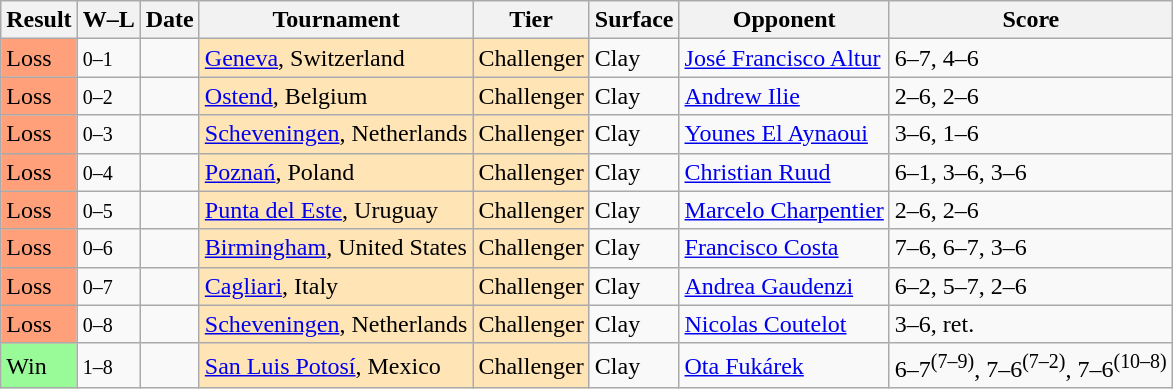<table class="sortable wikitable">
<tr>
<th>Result</th>
<th class="unsortable">W–L</th>
<th>Date</th>
<th>Tournament</th>
<th>Tier</th>
<th>Surface</th>
<th>Opponent</th>
<th class="unsortable">Score</th>
</tr>
<tr>
<td style="background:#ffa07a;">Loss</td>
<td><small>0–1</small></td>
<td></td>
<td style="background:moccasin;"><a href='#'>Geneva</a>, Switzerland</td>
<td style="background:moccasin;">Challenger</td>
<td>Clay</td>
<td> <a href='#'>José Francisco Altur</a></td>
<td>6–7, 4–6</td>
</tr>
<tr>
<td style="background:#ffa07a;">Loss</td>
<td><small>0–2</small></td>
<td></td>
<td style="background:moccasin;"><a href='#'>Ostend</a>, Belgium</td>
<td style="background:moccasin;">Challenger</td>
<td>Clay</td>
<td> <a href='#'>Andrew Ilie</a></td>
<td>2–6, 2–6</td>
</tr>
<tr>
<td style="background:#ffa07a;">Loss</td>
<td><small>0–3</small></td>
<td></td>
<td style="background:moccasin;"><a href='#'>Scheveningen</a>, Netherlands</td>
<td style="background:moccasin;">Challenger</td>
<td>Clay</td>
<td> <a href='#'>Younes El Aynaoui</a></td>
<td>3–6, 1–6</td>
</tr>
<tr>
<td style="background:#ffa07a;">Loss</td>
<td><small>0–4</small></td>
<td></td>
<td style="background:moccasin;"><a href='#'>Poznań</a>, Poland</td>
<td style="background:moccasin;">Challenger</td>
<td>Clay</td>
<td> <a href='#'>Christian Ruud</a></td>
<td>6–1, 3–6, 3–6</td>
</tr>
<tr>
<td style="background:#ffa07a;">Loss</td>
<td><small>0–5</small></td>
<td></td>
<td style="background:moccasin;"><a href='#'>Punta del Este</a>, Uruguay</td>
<td style="background:moccasin;">Challenger</td>
<td>Clay</td>
<td> <a href='#'>Marcelo Charpentier</a></td>
<td>2–6, 2–6</td>
</tr>
<tr>
<td style="background:#ffa07a;">Loss</td>
<td><small>0–6</small></td>
<td></td>
<td style="background:moccasin;"><a href='#'>Birmingham</a>, United States</td>
<td style="background:moccasin;">Challenger</td>
<td>Clay</td>
<td> <a href='#'>Francisco Costa</a></td>
<td>7–6, 6–7, 3–6</td>
</tr>
<tr>
<td style="background:#ffa07a;">Loss</td>
<td><small>0–7</small></td>
<td></td>
<td style="background:moccasin;"><a href='#'>Cagliari</a>, Italy</td>
<td style="background:moccasin;">Challenger</td>
<td>Clay</td>
<td> <a href='#'>Andrea Gaudenzi</a></td>
<td>6–2, 5–7, 2–6</td>
</tr>
<tr>
<td style="background:#ffa07a;">Loss</td>
<td><small>0–8</small></td>
<td></td>
<td style="background:moccasin;"><a href='#'>Scheveningen</a>, Netherlands</td>
<td style="background:moccasin;">Challenger</td>
<td>Clay</td>
<td> <a href='#'>Nicolas Coutelot</a></td>
<td>3–6, ret.</td>
</tr>
<tr>
<td style="background:#98fb98;">Win</td>
<td><small>1–8</small></td>
<td></td>
<td style="background:moccasin;"><a href='#'>San Luis Potosí</a>, Mexico</td>
<td style="background:moccasin;">Challenger</td>
<td>Clay</td>
<td> <a href='#'>Ota Fukárek</a></td>
<td>6–7<sup>(7–9)</sup>, 7–6<sup>(7–2)</sup>, 7–6<sup>(10–8)</sup></td>
</tr>
</table>
